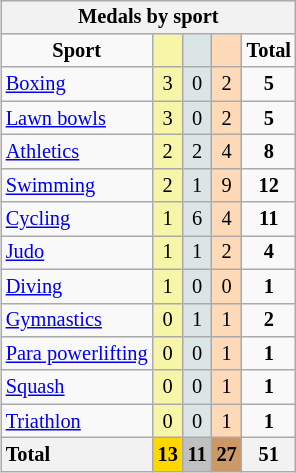<table class="wikitable" style="font-size:85%;float:right;text-align:center">
<tr style="background:#efefef;">
<th colspan=7>Medals by sport</th>
</tr>
<tr>
<td><strong>Sport</strong></td>
<td bgcolor=#f7f6a8></td>
<td bgcolor=#dce5e5></td>
<td bgcolor=#ffdab9></td>
<td><strong>Total</strong></td>
</tr>
<tr>
<td style="text-align:left;"><a href='#'>Boxing</a></td>
<td style="background:#F7F6A8;">3</td>
<td style="background:#DCE5E5;">0</td>
<td style="background:#FFDAB9;">2</td>
<td><strong>5</strong></td>
</tr>
<tr>
<td style="text-align:left;"><a href='#'>Lawn bowls</a></td>
<td style="background:#F7F6A8;">3</td>
<td style="background:#DCE5E5;">0</td>
<td style="background:#FFDAB9;">2</td>
<td><strong>5</strong></td>
</tr>
<tr>
<td style="text-align:left;"><a href='#'>Athletics</a></td>
<td style="background:#F7F6A8;">2</td>
<td style="background:#DCE5E5;">2</td>
<td style="background:#FFDAB9;">4</td>
<td><strong>8</strong></td>
</tr>
<tr>
<td style="text-align:left;"><a href='#'>Swimming</a></td>
<td style="background:#F7F6A8;">2</td>
<td style="background:#DCE5E5;">1</td>
<td style="background:#FFDAB9;">9</td>
<td><strong>12</strong></td>
</tr>
<tr>
<td style="text-align:left;"><a href='#'>Cycling</a></td>
<td style="background:#F7F6A8;">1</td>
<td style="background:#DCE5E5;">6</td>
<td style="background:#FFDAB9;">4</td>
<td><strong>11</strong></td>
</tr>
<tr>
<td style="text-align:left;"><a href='#'>Judo</a></td>
<td style="background:#F7F6A8;">1</td>
<td style="background:#DCE5E5;">1</td>
<td style="background:#FFDAB9;">2</td>
<td><strong>4</strong></td>
</tr>
<tr>
<td style="text-align:left;"><a href='#'>Diving</a></td>
<td style="background:#F7F6A8;">1</td>
<td style="background:#DCE5E5;">0</td>
<td style="background:#FFDAB9;">0</td>
<td><strong>1</strong></td>
</tr>
<tr>
<td style="text-align:left;"><a href='#'>Gymnastics</a></td>
<td style="background:#F7F6A8;">0</td>
<td style="background:#DCE5E5;">1</td>
<td style="background:#FFDAB9;">1</td>
<td><strong>2</strong></td>
</tr>
<tr>
<td style="text-align:left;"><a href='#'>Para powerlifting</a></td>
<td style="background:#F7F6A8;">0</td>
<td style="background:#DCE5E5;">0</td>
<td style="background:#FFDAB9;">1</td>
<td><strong>1</strong></td>
</tr>
<tr>
<td style="text-align:left;"><a href='#'>Squash</a></td>
<td style="background:#F7F6A8;">0</td>
<td style="background:#DCE5E5;">0</td>
<td style="background:#FFDAB9;">1</td>
<td><strong>1</strong></td>
</tr>
<tr>
<td style="text-align:left;"><a href='#'>Triathlon</a></td>
<td style="background:#F7F6A8;">0</td>
<td style="background:#DCE5E5;">0</td>
<td style="background:#FFDAB9;">1</td>
<td><strong>1</strong></td>
</tr>
<tr>
<th style="text-align:left;">Total</th>
<th style="background:gold;">13</th>
<th style="background:silver;">11</th>
<th style="background:#c96;">27</th>
<th>51</th>
</tr>
</table>
